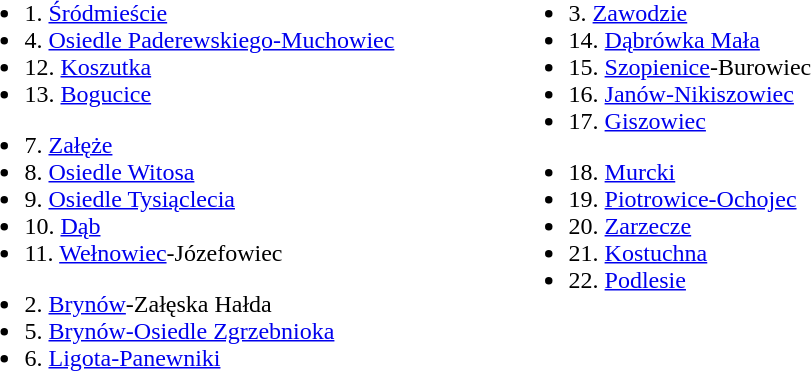<table>
<tr>
<td width="40%" valign="top"><br><ul><li>1. <a href='#'>Śródmieście</a></li><li>4. <a href='#'>Osiedle Paderewskiego-Muchowiec</a></li><li>12. <a href='#'>Koszutka</a></li><li>13. <a href='#'>Bogucice</a></li></ul><ul><li>7. <a href='#'>Załęże</a></li><li>8. <a href='#'>Osiedle Witosa</a></li><li>9. <a href='#'>Osiedle Tysiąclecia</a></li><li>10. <a href='#'>Dąb</a></li><li>11. <a href='#'>Wełnowiec</a>-Józefowiec</li></ul><ul><li>2. <a href='#'>Brynów</a>-Załęska Hałda</li><li>5. <a href='#'>Brynów-Osiedle Zgrzebnioka</a></li><li>6. <a href='#'>Ligota-Panewniki</a></li></ul></td>
<td width="40%" valign="top"><br><ul><li>3. <a href='#'>Zawodzie</a></li><li>14. <a href='#'>Dąbrówka Mała</a></li><li>15. <a href='#'>Szopienice</a>-Burowiec</li><li>16. <a href='#'>Janów-Nikiszowiec</a></li><li>17. <a href='#'>Giszowiec</a></li></ul><ul><li>18. <a href='#'>Murcki</a></li><li>19. <a href='#'>Piotrowice-Ochojec</a></li><li>20. <a href='#'>Zarzecze</a></li><li>21. <a href='#'>Kostuchna</a></li><li>22. <a href='#'>Podlesie</a></li></ul></td>
</tr>
</table>
